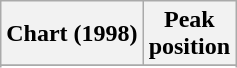<table class="wikitable plainrowheaders sortable">
<tr>
<th scope="col">Chart (1998)</th>
<th scope="col">Peak<br>position</th>
</tr>
<tr>
</tr>
<tr>
</tr>
<tr>
</tr>
<tr>
</tr>
<tr>
</tr>
<tr>
</tr>
<tr>
</tr>
<tr>
</tr>
<tr>
</tr>
<tr>
</tr>
<tr>
</tr>
<tr>
</tr>
<tr>
</tr>
<tr>
</tr>
<tr>
</tr>
<tr>
</tr>
</table>
